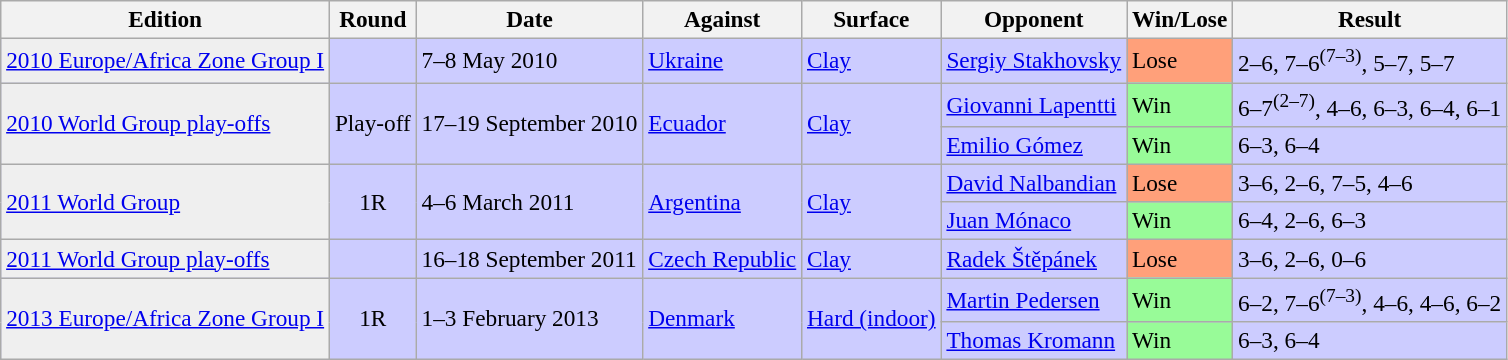<table class=wikitable style=font-size:97%>
<tr>
<th>Edition</th>
<th>Round</th>
<th>Date</th>
<th>Against</th>
<th>Surface</th>
<th>Opponent</th>
<th>Win/Lose</th>
<th>Result</th>
</tr>
<tr bgcolor=#CCCCFF>
<td bgcolor=#efefef><a href='#'>2010 Europe/Africa Zone Group I</a></td>
<td></td>
<td>7–8 May 2010</td>
<td> <a href='#'>Ukraine</a></td>
<td><a href='#'>Clay</a></td>
<td><a href='#'>Sergiy Stakhovsky</a></td>
<td bgcolor=FFA07A>Lose</td>
<td>2–6, 7–6<sup>(7–3)</sup>, 5–7, 5–7</td>
</tr>
<tr bgcolor=#CCCCFF>
<td rowspan=2 bgcolor=#efefef><a href='#'>2010 World Group play-offs</a></td>
<td rowspan=2 style="text-align:center;">Play-off</td>
<td rowspan=2>17–19 September 2010</td>
<td rowspan=2> <a href='#'>Ecuador</a></td>
<td rowspan=2><a href='#'>Clay</a></td>
<td><a href='#'>Giovanni Lapentti</a></td>
<td bgcolor=98FB98>Win</td>
<td>6–7<sup>(2–7)</sup>, 4–6, 6–3, 6–4, 6–1</td>
</tr>
<tr bgcolor=#CCCCFF>
<td><a href='#'>Emilio Gómez</a></td>
<td bgcolor=98FB98>Win</td>
<td>6–3, 6–4</td>
</tr>
<tr bgcolor=#CCCCFF>
<td rowspan=2 bgcolor=#efefef><a href='#'>2011 World Group</a></td>
<td rowspan=2 style="text-align:center;">1R</td>
<td rowspan=2>4–6 March 2011</td>
<td rowspan=2> <a href='#'>Argentina</a></td>
<td rowspan=2><a href='#'>Clay</a></td>
<td><a href='#'>David Nalbandian</a></td>
<td bgcolor=FFA07A>Lose</td>
<td>3–6, 2–6, 7–5, 4–6</td>
</tr>
<tr bgcolor=#CCCCFF>
<td><a href='#'>Juan Mónaco</a></td>
<td bgcolor=98FB98>Win</td>
<td>6–4, 2–6, 6–3</td>
</tr>
<tr bgcolor=#CCCCFF>
<td bgcolor=#efefef><a href='#'>2011 World Group play-offs</a></td>
<td></td>
<td>16–18 September 2011</td>
<td> <a href='#'>Czech Republic</a></td>
<td><a href='#'>Clay</a></td>
<td><a href='#'>Radek Štěpánek</a></td>
<td bgcolor=FFA07A>Lose</td>
<td>3–6, 2–6, 0–6</td>
</tr>
<tr bgcolor=#CCCCFF>
<td rowspan=2 bgcolor=#efefef><a href='#'>2013 Europe/Africa Zone Group I</a></td>
<td rowspan=2 style="text-align:center;">1R</td>
<td rowspan=2>1–3 February 2013</td>
<td rowspan=2> <a href='#'>Denmark</a></td>
<td rowspan=2><a href='#'>Hard (indoor)</a></td>
<td><a href='#'>Martin Pedersen</a></td>
<td bgcolor=98FB98>Win</td>
<td>6–2, 7–6<sup>(7–3)</sup>, 4–6, 4–6, 6–2</td>
</tr>
<tr bgcolor=#CCCCFF>
<td><a href='#'>Thomas Kromann</a></td>
<td bgcolor=98FB98>Win</td>
<td>6–3, 6–4</td>
</tr>
</table>
